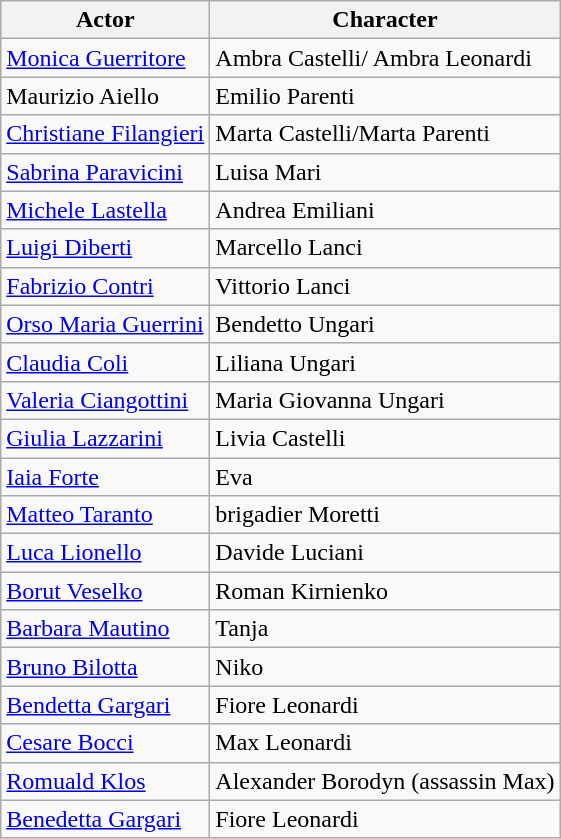<table class="wikitable sortable">
<tr>
<th>Actor</th>
<th>Character</th>
</tr>
<tr>
<td><a href='#'>Monica Guerritore</a></td>
<td>Ambra Castelli/ Ambra Leonardi</td>
</tr>
<tr>
<td>Maurizio Aiello</td>
<td>Emilio Parenti</td>
</tr>
<tr>
<td><a href='#'>Christiane Filangieri</a></td>
<td>Marta Castelli/Marta Parenti</td>
</tr>
<tr>
<td><a href='#'>Sabrina Paravicini</a></td>
<td>Luisa Mari</td>
</tr>
<tr>
<td><a href='#'>Michele Lastella</a></td>
<td>Andrea Emiliani</td>
</tr>
<tr>
<td><a href='#'>Luigi Diberti</a></td>
<td>Marcello Lanci</td>
</tr>
<tr>
<td><a href='#'>Fabrizio Contri</a></td>
<td>Vittorio Lanci</td>
</tr>
<tr>
<td><a href='#'>Orso Maria Guerrini</a></td>
<td>Bendetto Ungari</td>
</tr>
<tr>
<td><a href='#'>Claudia Coli</a></td>
<td>Liliana Ungari</td>
</tr>
<tr>
<td><a href='#'>Valeria Ciangottini</a></td>
<td>Maria Giovanna Ungari</td>
</tr>
<tr>
<td><a href='#'>Giulia Lazzarini</a></td>
<td>Livia Castelli</td>
</tr>
<tr>
<td><a href='#'>Iaia Forte</a></td>
<td>Eva</td>
</tr>
<tr>
<td><a href='#'>Matteo Taranto</a></td>
<td>brigadier Moretti</td>
</tr>
<tr>
<td><a href='#'>Luca Lionello</a></td>
<td>Davide Luciani</td>
</tr>
<tr>
<td><a href='#'>Borut Veselko</a></td>
<td>Roman Kirnienko</td>
</tr>
<tr>
<td><a href='#'>Barbara Mautino</a></td>
<td>Tanja</td>
</tr>
<tr>
<td><a href='#'>Bruno Bilotta</a></td>
<td>Niko</td>
</tr>
<tr>
<td><a href='#'>Bendetta Gargari</a></td>
<td>Fiore Leonardi</td>
</tr>
<tr>
<td><a href='#'>Cesare Bocci</a></td>
<td>Max Leonardi</td>
</tr>
<tr>
<td><a href='#'>Romuald Klos</a></td>
<td>Alexander Borodyn (assassin Max)</td>
</tr>
<tr>
<td><a href='#'>Benedetta Gargari</a></td>
<td>Fiore Leonardi</td>
</tr>
</table>
